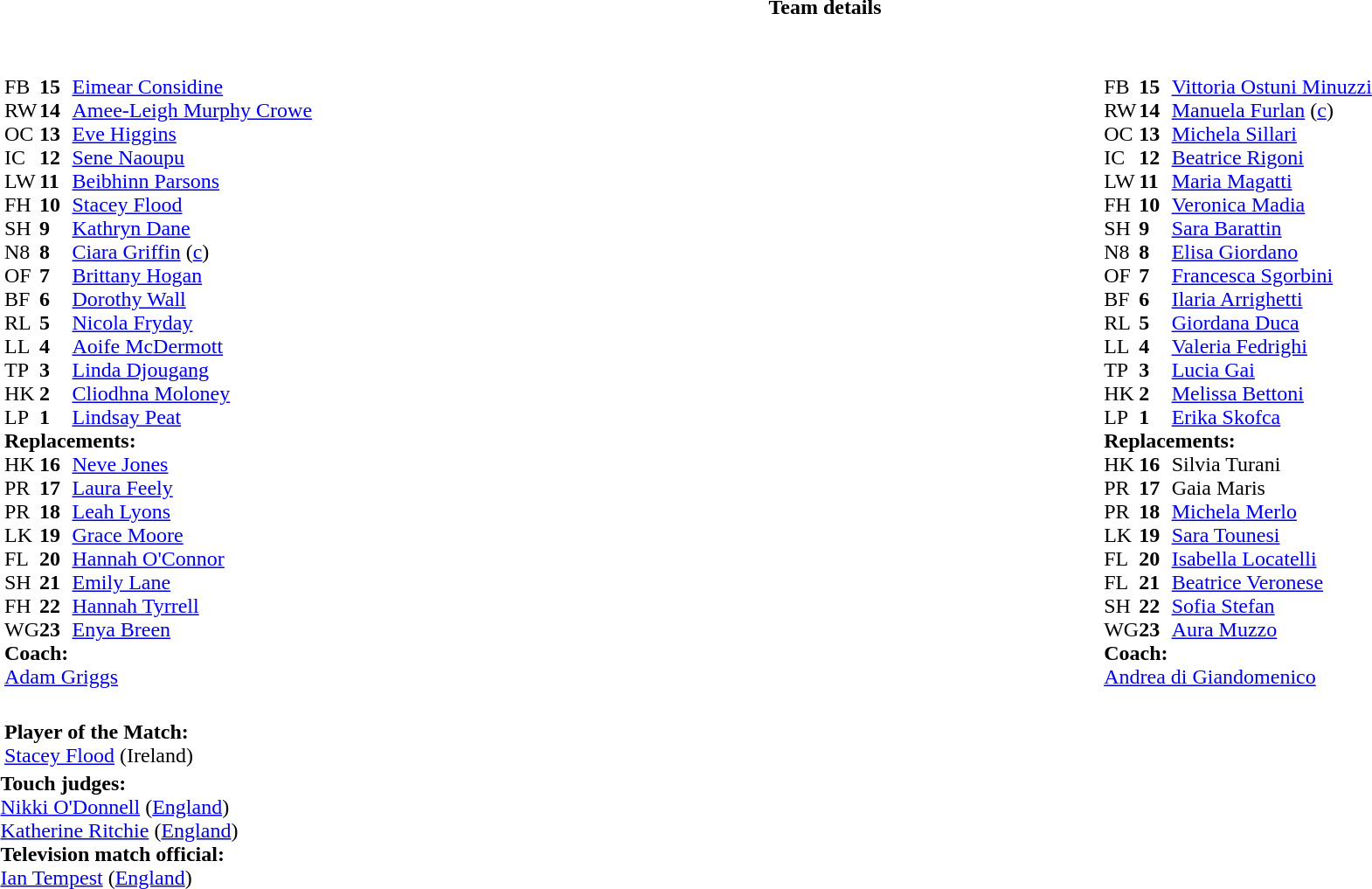<table border="0" style="width:100%" class="collapsible collapsed">
<tr>
<th>Team details</th>
</tr>
<tr>
<td><br><table style="width:100%">
<tr>
<td style="vertical-align:top;width:50%"><br><table cellspacing="0" cellpadding="0">
<tr>
<th width="25"></th>
<th width="25"></th>
</tr>
<tr>
<td style="vertical-align:top;width:0%"></td>
</tr>
<tr>
<td>FB</td>
<td><strong>15</strong></td>
<td><a href='#'>Eimear Considine</a></td>
<td></td>
<td></td>
<td></td>
<td></td>
</tr>
<tr>
<td>RW</td>
<td><strong>14</strong></td>
<td><a href='#'>Amee-Leigh Murphy Crowe</a></td>
</tr>
<tr>
<td>OC</td>
<td><strong>13</strong></td>
<td><a href='#'>Eve Higgins</a></td>
<td></td>
<td></td>
<td></td>
<td></td>
</tr>
<tr>
<td>IC</td>
<td><strong>12</strong></td>
<td><a href='#'>Sene Naoupu</a></td>
<td></td>
</tr>
<tr>
<td>LW</td>
<td><strong>11</strong></td>
<td><a href='#'>Beibhinn Parsons</a></td>
<td></td>
<td></td>
</tr>
<tr>
<td>FH</td>
<td><strong>10</strong></td>
<td><a href='#'>Stacey Flood</a></td>
</tr>
<tr>
<td>SH</td>
<td><strong>9</strong></td>
<td><a href='#'>Kathryn Dane</a></td>
<td></td>
<td></td>
</tr>
<tr>
<td>N8</td>
<td><strong>8</strong></td>
<td><a href='#'>Ciara Griffin</a> (<a href='#'>c</a>)</td>
<td></td>
<td></td>
</tr>
<tr>
<td>OF</td>
<td><strong>7</strong></td>
<td><a href='#'>Brittany Hogan</a></td>
</tr>
<tr>
<td>BF</td>
<td><strong>6</strong></td>
<td><a href='#'>Dorothy Wall</a></td>
</tr>
<tr>
<td>RL</td>
<td><strong>5</strong></td>
<td><a href='#'>Nicola Fryday</a></td>
</tr>
<tr>
<td>LL</td>
<td><strong>4</strong></td>
<td><a href='#'>Aoife McDermott</a></td>
<td></td>
<td></td>
</tr>
<tr>
<td>TP</td>
<td><strong>3</strong></td>
<td><a href='#'>Linda Djougang</a></td>
<td></td>
<td></td>
</tr>
<tr>
<td>HK</td>
<td><strong>2</strong></td>
<td><a href='#'>Cliodhna Moloney</a></td>
<td></td>
<td></td>
</tr>
<tr>
<td>LP</td>
<td><strong>1</strong></td>
<td><a href='#'>Lindsay Peat</a></td>
<td></td>
<td></td>
</tr>
<tr>
<td colspan=3><strong>Replacements:</strong></td>
</tr>
<tr>
<td>HK</td>
<td><strong>16</strong></td>
<td><a href='#'>Neve Jones</a></td>
<td></td>
<td></td>
</tr>
<tr>
<td>PR</td>
<td><strong>17</strong></td>
<td><a href='#'>Laura Feely</a></td>
<td></td>
<td></td>
</tr>
<tr>
<td>PR</td>
<td><strong>18</strong></td>
<td><a href='#'>Leah Lyons</a></td>
<td></td>
<td></td>
</tr>
<tr>
<td>LK</td>
<td><strong>19</strong></td>
<td><a href='#'>Grace Moore</a></td>
<td></td>
<td></td>
</tr>
<tr>
<td>FL</td>
<td><strong>20</strong></td>
<td><a href='#'>Hannah O'Connor</a></td>
<td></td>
<td></td>
</tr>
<tr>
<td>SH</td>
<td><strong>21</strong></td>
<td><a href='#'>Emily Lane</a></td>
<td></td>
<td></td>
</tr>
<tr>
<td>FH</td>
<td><strong>22</strong></td>
<td><a href='#'>Hannah Tyrrell</a></td>
<td></td>
<td></td>
</tr>
<tr>
<td>WG</td>
<td><strong>23</strong></td>
<td><a href='#'>Enya Breen</a></td>
<td></td>
<td></td>
</tr>
<tr>
<td colspan=3><strong>Coach:</strong></td>
</tr>
<tr>
<td colspan="4"><a href='#'>Adam Griggs</a></td>
</tr>
</table>
</td>
<td style="vertical-align:top"></td>
<td style="vertical-align:top; width:50%"><br><table cellspacing="0" cellpadding="0" style="margin:auto">
<tr>
<th width="25"></th>
<th width="25"></th>
</tr>
<tr>
<td>FB</td>
<td><strong>15</strong></td>
<td><a href='#'>Vittoria Ostuni Minuzzi</a></td>
<td></td>
<td></td>
</tr>
<tr>
<td>RW</td>
<td><strong>14</strong></td>
<td><a href='#'>Manuela Furlan</a> (<a href='#'>c</a>)</td>
</tr>
<tr>
<td>OC</td>
<td><strong>13</strong></td>
<td><a href='#'>Michela Sillari</a></td>
</tr>
<tr>
<td>IC</td>
<td><strong>12</strong></td>
<td><a href='#'>Beatrice Rigoni</a></td>
</tr>
<tr>
<td>LW</td>
<td><strong>11</strong></td>
<td><a href='#'>Maria Magatti</a></td>
</tr>
<tr>
<td>FH</td>
<td><strong>10</strong></td>
<td><a href='#'>Veronica Madia</a></td>
</tr>
<tr>
<td>SH</td>
<td><strong>9</strong></td>
<td><a href='#'>Sara Barattin</a></td>
<td></td>
<td></td>
</tr>
<tr>
<td>N8</td>
<td><strong>8</strong></td>
<td><a href='#'>Elisa Giordano</a></td>
</tr>
<tr>
<td>OF</td>
<td><strong>7</strong></td>
<td><a href='#'>Francesca Sgorbini</a></td>
<td></td>
<td></td>
</tr>
<tr>
<td>BF</td>
<td><strong>6</strong></td>
<td><a href='#'>Ilaria Arrighetti</a></td>
</tr>
<tr>
<td>RL</td>
<td><strong>5</strong></td>
<td><a href='#'>Giordana Duca</a></td>
</tr>
<tr>
<td>LL</td>
<td><strong>4</strong></td>
<td><a href='#'>Valeria Fedrighi</a></td>
<td></td>
<td></td>
</tr>
<tr>
<td>TP</td>
<td><strong>3</strong></td>
<td><a href='#'>Lucia Gai</a></td>
</tr>
<tr>
<td>HK</td>
<td><strong>2</strong></td>
<td><a href='#'>Melissa Bettoni</a></td>
</tr>
<tr>
<td>LP</td>
<td><strong>1</strong></td>
<td><a href='#'>Erika Skofca</a></td>
<td></td>
<td></td>
</tr>
<tr>
<td colspan=3><strong>Replacements:</strong></td>
</tr>
<tr>
<td>HK</td>
<td><strong>16</strong></td>
<td>Silvia Turani</td>
</tr>
<tr>
<td>PR</td>
<td><strong>17</strong></td>
<td>Gaia Maris</td>
<td></td>
<td></td>
</tr>
<tr>
<td>PR</td>
<td><strong>18</strong></td>
<td><a href='#'>Michela Merlo</a></td>
</tr>
<tr>
<td>LK</td>
<td><strong>19</strong></td>
<td><a href='#'>Sara Tounesi</a></td>
<td></td>
<td></td>
</tr>
<tr>
<td>FL</td>
<td><strong>20</strong></td>
<td><a href='#'>Isabella Locatelli</a></td>
<td></td>
<td></td>
</tr>
<tr>
<td>FL</td>
<td><strong>21</strong></td>
<td><a href='#'>Beatrice Veronese</a></td>
</tr>
<tr>
<td>SH</td>
<td><strong>22</strong></td>
<td><a href='#'>Sofia Stefan</a></td>
<td></td>
<td></td>
</tr>
<tr>
<td>WG</td>
<td><strong>23</strong></td>
<td><a href='#'>Aura Muzzo</a></td>
<td></td>
<td></td>
</tr>
<tr>
<td colspan=3><strong>Coach:</strong></td>
</tr>
<tr>
<td colspan="4"><a href='#'>Andrea di Giandomenico</a></td>
</tr>
</table>
</td>
</tr>
</table>
<table style="width:100%">
<tr>
<td><br><strong>Player of the Match:</strong>
<br><a href='#'>Stacey Flood</a> (Ireland)</td>
</tr>
</table>
<strong>Touch judges:</strong>
<br><a href='#'>Nikki O'Donnell</a> (<a href='#'>England</a>)
<br><a href='#'>Katherine Ritchie</a> (<a href='#'>England</a>)
<br><strong>Television match official:</strong>
<br><a href='#'>Ian Tempest</a> (<a href='#'>England</a>)</td>
</tr>
</table>
